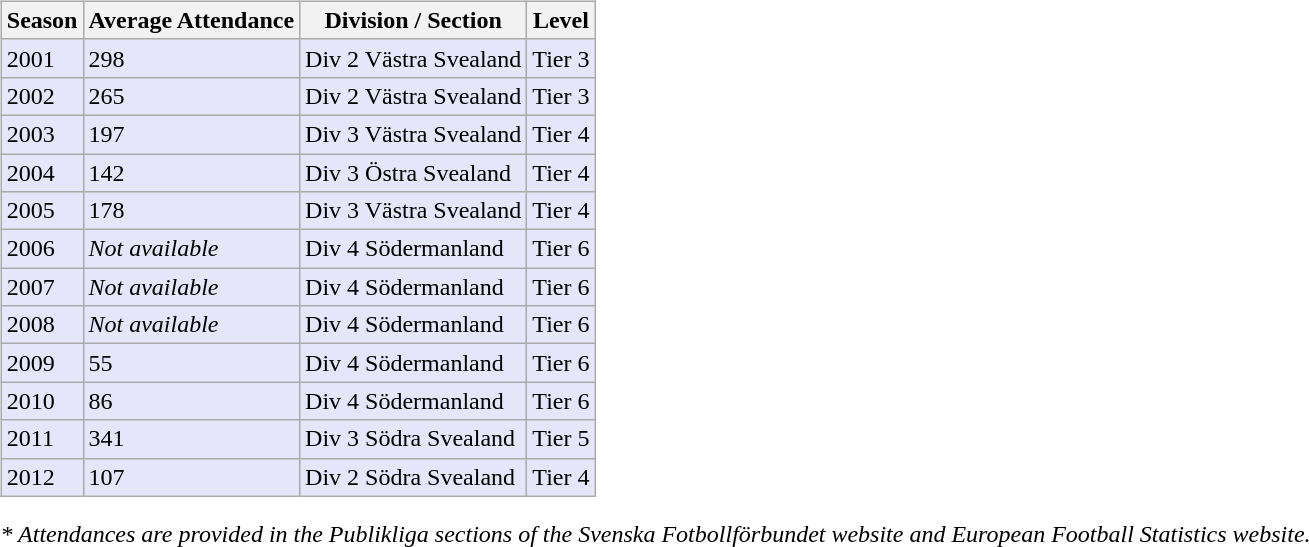<table>
<tr>
<td valign="top" width=0%><br><table class="wikitable">
<tr style="background:#f0f6fa;">
<th><strong>Season</strong></th>
<th><strong>Average Attendance</strong></th>
<th><strong>Division / Section</strong></th>
<th><strong>Level</strong></th>
</tr>
<tr>
<td style="background:#E6E6FA;">2001</td>
<td style="background:#E6E6FA;">298</td>
<td style="background:#E6E6FA;">Div 2 Västra Svealand</td>
<td style="background:#E6E6FA;">Tier 3</td>
</tr>
<tr>
<td style="background:#E6E6FA;">2002</td>
<td style="background:#E6E6FA;">265</td>
<td style="background:#E6E6FA;">Div 2 Västra Svealand</td>
<td style="background:#E6E6FA;">Tier 3</td>
</tr>
<tr>
<td style="background:#E6E6FA;">2003</td>
<td style="background:#E6E6FA;">197</td>
<td style="background:#E6E6FA;">Div 3 Västra Svealand</td>
<td style="background:#E6E6FA;">Tier 4</td>
</tr>
<tr>
<td style="background:#E6E6FA;">2004</td>
<td style="background:#E6E6FA;">142</td>
<td style="background:#E6E6FA;">Div 3 Östra Svealand</td>
<td style="background:#E6E6FA;">Tier 4</td>
</tr>
<tr>
<td style="background:#E6E6FA;">2005</td>
<td style="background:#E6E6FA;">178</td>
<td style="background:#E6E6FA;">Div 3 Västra Svealand</td>
<td style="background:#E6E6FA;">Tier 4</td>
</tr>
<tr>
<td style="background:#E6E6FA;">2006</td>
<td style="background:#E6E6FA;"><em>Not available</em></td>
<td style="background:#E6E6FA;">Div 4 Södermanland</td>
<td style="background:#E6E6FA;">Tier 6</td>
</tr>
<tr>
<td style="background:#E6E6FA;">2007</td>
<td style="background:#E6E6FA;"><em>Not available</em></td>
<td style="background:#E6E6FA;">Div 4 Södermanland</td>
<td style="background:#E6E6FA;">Tier 6</td>
</tr>
<tr>
<td style="background:#E6E6FA;">2008</td>
<td style="background:#E6E6FA;"><em>Not available</em></td>
<td style="background:#E6E6FA;">Div 4 Södermanland</td>
<td style="background:#E6E6FA;">Tier 6</td>
</tr>
<tr>
<td style="background:#E6E6FA;">2009</td>
<td style="background:#E6E6FA;">55</td>
<td style="background:#E6E6FA;">Div 4 Södermanland</td>
<td style="background:#E6E6FA;">Tier 6</td>
</tr>
<tr>
<td style="background:#E6E6FA;">2010</td>
<td style="background:#E6E6FA;">86</td>
<td style="background:#E6E6FA;">Div 4 Södermanland</td>
<td style="background:#E6E6FA;">Tier 6</td>
</tr>
<tr>
<td style="background:#E6E6FA;">2011</td>
<td style="background:#E6E6FA;">341</td>
<td style="background:#E6E6FA;">Div 3 Södra Svealand</td>
<td style="background:#E6E6FA;">Tier 5</td>
</tr>
<tr>
<td style="background:#E6E6FA;">2012</td>
<td style="background:#E6E6FA;">107</td>
<td style="background:#E6E6FA;">Div 2 Södra Svealand</td>
<td style="background:#E6E6FA;">Tier 4</td>
</tr>
</table>
<em>* Attendances are provided in the Publikliga sections of the Svenska Fotbollförbundet website and European Football Statistics website.</em> 
</td>
</tr>
</table>
